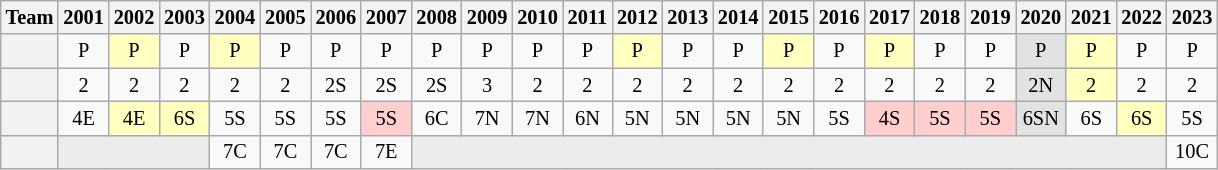<table class="wikitable" style="font-size:85%; text-align: center">
<tr>
<th scope="col">Team</th>
<th scope="col">2001</th>
<th scope="col">2002</th>
<th scope="col">2003</th>
<th scope="col">2004</th>
<th scope="col">2005</th>
<th scope="col">2006</th>
<th scope="col">2007</th>
<th scope="col">2008</th>
<th scope="col">2009</th>
<th scope="col">2010</th>
<th scope="col">2011</th>
<th scope="col">2012</th>
<th scope="col">2013</th>
<th scope="col">2014</th>
<th scope="col">2015</th>
<th scope="col">2016</th>
<th scope="col">2017</th>
<th scope="col">2018</th>
<th scope="col">2019</th>
<th scope="col">2020</th>
<th scope="col">2021</th>
<th scope="col">2022</th>
<th scope="col">2023</th>
</tr>
<tr>
<th scope="row"></th>
<td>P</td>
<td bgcolor="#ffffbf">P</td>
<td>P</td>
<td bgcolor="#ffffbf">P</td>
<td>P</td>
<td>P</td>
<td>P</td>
<td>P</td>
<td>P</td>
<td>P</td>
<td>P</td>
<td bgcolor="#ffffbf">P</td>
<td>P</td>
<td>P</td>
<td bgcolor="#ffffbf">P</td>
<td>P</td>
<td bgcolor="#ffffbf">P</td>
<td>P</td>
<td>P</td>
<td bgcolor="#e2e2e2">P</td>
<td bgcolor="#ffffbf">P</td>
<td>P</td>
<td>P</td>
</tr>
<tr>
<th scope="row"></th>
<td>2</td>
<td>2</td>
<td>2</td>
<td>2</td>
<td>2</td>
<td>2S</td>
<td>2S</td>
<td>2S</td>
<td>3</td>
<td>2</td>
<td>2</td>
<td>2</td>
<td>2</td>
<td>2</td>
<td>2</td>
<td>2</td>
<td>2</td>
<td>2</td>
<td>2</td>
<td bgcolor="#e2e2e2">2N</td>
<td bgcolor="#ffffbf">2</td>
<td>2</td>
<td>2</td>
</tr>
<tr>
<th scope="row"></th>
<td>4E</td>
<td bgcolor="#ffffbf">4E</td>
<td bgcolor="#ffffbf">6S</td>
<td>5S</td>
<td>5S</td>
<td>5S</td>
<td bgcolor="#ffcfcf">5S</td>
<td>6C</td>
<td>7N</td>
<td>7N</td>
<td>6N</td>
<td>5N</td>
<td>5N</td>
<td>5N</td>
<td>5N</td>
<td>5S</td>
<td bgcolor="#ffcfcf">4S</td>
<td bgcolor="#ffcfcf">5S</td>
<td bgcolor="#ffcfcf">5S</td>
<td bgcolor="#e2e2e2">6SN</td>
<td>6S</td>
<td bgcolor="#ffffbf">6S</td>
<td>5S</td>
</tr>
<tr>
<th scope="row"></th>
<td bgcolor="#ececec" colspan="3"></td>
<td>7C</td>
<td>7C</td>
<td>7C</td>
<td>7E</td>
<td bgcolor="#ececec" colspan="15"></td>
<td>10C</td>
</tr>
</table>
